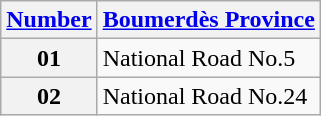<table class="wikitable sortable">
<tr>
<th><a href='#'>Number</a></th>
<th><a href='#'>Boumerdès Province</a></th>
</tr>
<tr>
<th>01</th>
<td>National Road No.5</td>
</tr>
<tr>
<th>02</th>
<td>National Road No.24</td>
</tr>
</table>
